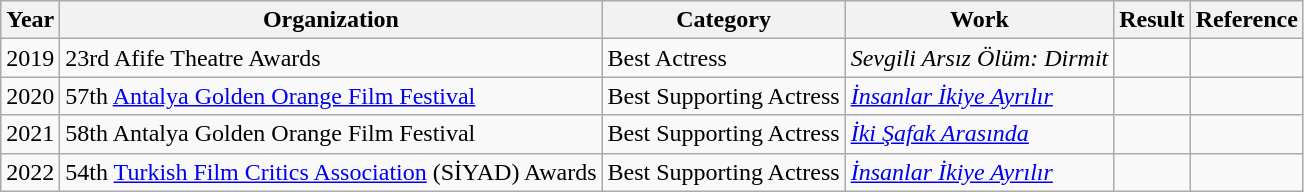<table class="wikitable">
<tr>
<th>Year</th>
<th>Organization</th>
<th>Category</th>
<th>Work</th>
<th>Result</th>
<th>Reference</th>
</tr>
<tr>
<td>2019</td>
<td>23rd Afife Theatre Awards</td>
<td>Best Actress</td>
<td><em>Sevgili Arsız Ölüm: Dirmit</em></td>
<td></td>
<td></td>
</tr>
<tr>
<td>2020</td>
<td>57th <a href='#'>Antalya Golden Orange Film Festival</a></td>
<td>Best Supporting Actress</td>
<td><em><a href='#'>İnsanlar İkiye Ayrılır</a> </em></td>
<td></td>
<td></td>
</tr>
<tr>
<td>2021</td>
<td>58th Antalya Golden Orange Film Festival</td>
<td>Best Supporting Actress</td>
<td><em><a href='#'>İki Şafak Arasında</a> </em></td>
<td></td>
<td></td>
</tr>
<tr>
<td>2022</td>
<td>54th <a href='#'>Turkish Film Critics Association</a> (SİYAD) Awards</td>
<td>Best Supporting Actress</td>
<td><em><a href='#'>İnsanlar İkiye Ayrılır</a> </em></td>
<td></td>
<td></td>
</tr>
</table>
